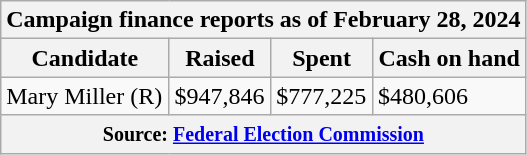<table class="wikitable sortable">
<tr>
<th colspan=4>Campaign finance reports as of February 28, 2024</th>
</tr>
<tr style="text-align:center;">
<th>Candidate</th>
<th>Raised</th>
<th>Spent</th>
<th>Cash on hand</th>
</tr>
<tr>
<td>Mary Miller (R)</td>
<td>$947,846</td>
<td>$777,225</td>
<td>$480,606</td>
</tr>
<tr>
<th colspan="4"><small>Source: <a href='#'>Federal Election Commission</a></small></th>
</tr>
</table>
